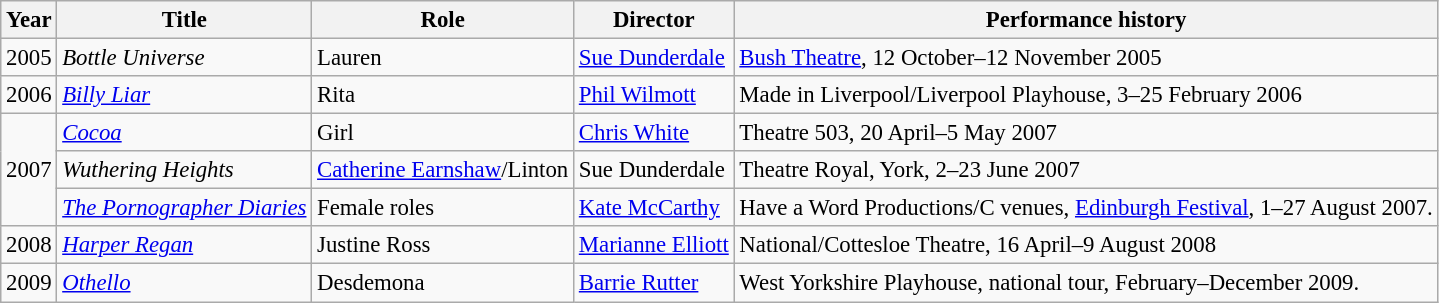<table class="wikitable" style="font-size: 95%">
<tr>
<th>Year</th>
<th>Title</th>
<th>Role</th>
<th>Director</th>
<th>Performance history</th>
</tr>
<tr>
<td>2005</td>
<td><em>Bottle Universe</em></td>
<td>Lauren</td>
<td><a href='#'>Sue Dunderdale</a></td>
<td><a href='#'>Bush Theatre</a>, 12 October–12 November 2005</td>
</tr>
<tr>
<td>2006</td>
<td><em><a href='#'>Billy Liar</a></em></td>
<td>Rita</td>
<td><a href='#'>Phil Wilmott</a></td>
<td>Made in Liverpool/Liverpool Playhouse, 3–25 February 2006</td>
</tr>
<tr>
<td rowspan="3">2007</td>
<td><em><a href='#'>Cocoa</a></em></td>
<td>Girl</td>
<td><a href='#'>Chris White</a></td>
<td>Theatre 503, 20 April–5 May 2007</td>
</tr>
<tr>
<td><em>Wuthering Heights</em></td>
<td><a href='#'>Catherine Earnshaw</a>/Linton</td>
<td>Sue Dunderdale</td>
<td>Theatre Royal, York, 2–23 June 2007</td>
</tr>
<tr>
<td><em><a href='#'>The Pornographer Diaries</a></em></td>
<td>Female roles</td>
<td><a href='#'>Kate McCarthy</a></td>
<td>Have a Word Productions/C venues, <a href='#'>Edinburgh Festival</a>, 1–27 August 2007.</td>
</tr>
<tr>
<td>2008</td>
<td><em><a href='#'>Harper Regan</a></em></td>
<td>Justine Ross</td>
<td><a href='#'>Marianne Elliott</a></td>
<td>National/Cottesloe Theatre, 16 April–9 August 2008</td>
</tr>
<tr>
<td>2009</td>
<td><em><a href='#'>Othello</a></em></td>
<td>Desdemona</td>
<td><a href='#'>Barrie Rutter</a></td>
<td>West Yorkshire Playhouse, national tour, February–December 2009.</td>
</tr>
</table>
